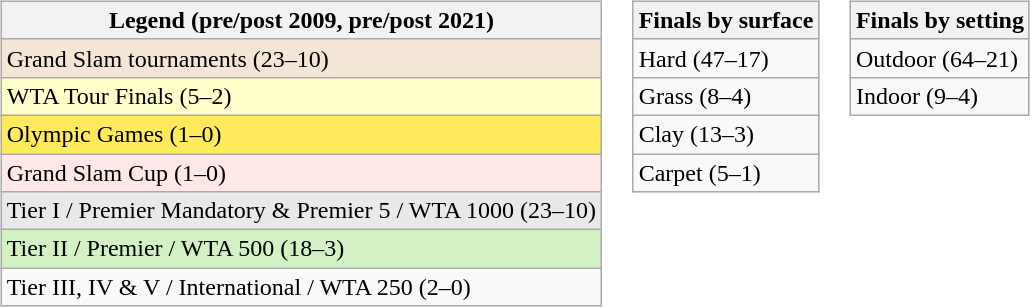<table>
<tr valign=top>
<td><br><table class=wikitable>
<tr>
<th>Legend (pre/post 2009, pre/post 2021)</th>
</tr>
<tr>
<td bgcolor=F3E6D7>Grand Slam tournaments (23–10)</td>
</tr>
<tr>
<td bgcolor=FFFFCC>WTA Tour Finals (5–2)</td>
</tr>
<tr>
<td bgcolor=FFEA5C>Olympic Games (1–0)</td>
</tr>
<tr>
<td bgcolor=FFE7E7>Grand Slam Cup (1–0)</td>
</tr>
<tr>
<td bgcolor=E9E9E9>Tier I / Premier Mandatory & Premier 5 / WTA 1000 (23–10)</td>
</tr>
<tr>
<td bgcolor=D4F1C5>Tier II / Premier / WTA 500 (18–3)</td>
</tr>
<tr>
<td>Tier III, IV & V / International / WTA 250 (2–0)</td>
</tr>
</table>
</td>
<td><br><table class=wikitable>
<tr>
<th>Finals by surface</th>
</tr>
<tr>
<td>Hard (47–17)</td>
</tr>
<tr>
<td>Grass (8–4)</td>
</tr>
<tr>
<td>Clay (13–3)</td>
</tr>
<tr>
<td>Carpet (5–1)</td>
</tr>
</table>
</td>
<td><br><table class=wikitable>
<tr>
<th>Finals by setting</th>
</tr>
<tr>
<td>Outdoor (64–21)</td>
</tr>
<tr>
<td>Indoor (9–4)</td>
</tr>
</table>
</td>
</tr>
</table>
